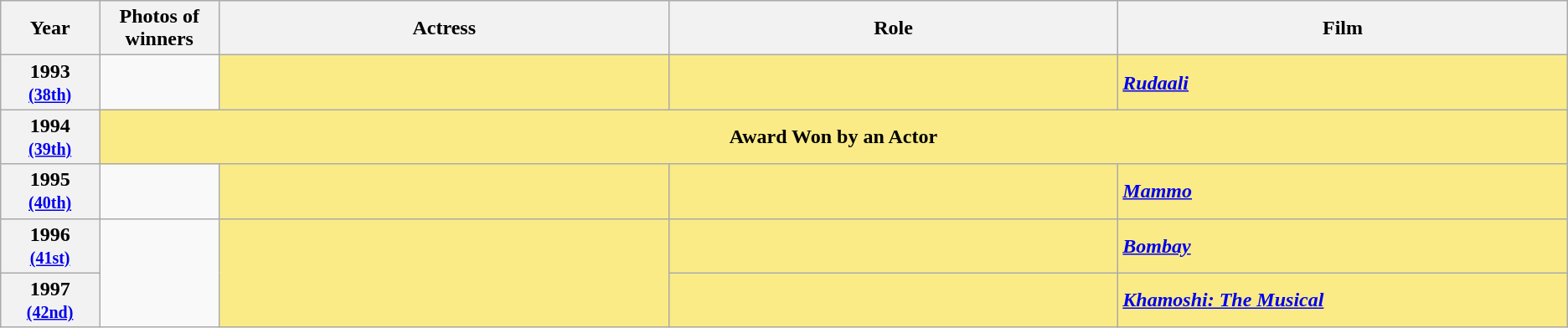<table class="wikitable sortable" style="text-align:left;">
<tr>
<th scope="col" style="width:3%; text-align:center;">Year</th>
<th scope="col" style="width:3%;text-align:center;">Photos of winners</th>
<th scope="col" style="width:15%;text-align:center;">Actress</th>
<th scope="col" style="width:15%;text-align:center;">Role</th>
<th scope="col" style="width:15%;text-align:center;">Film</th>
</tr>
<tr>
<th scope="row" style="text-align:center">1993 <br><small><a href='#'>(38th)</a> </small></th>
<td style="text-align:center"></td>
<td style="background:#FAEB86;"><strong></strong> </td>
<td style="background:#FAEB86;"><strong></strong></td>
<td style="background:#FAEB86;"><strong><em><a href='#'>Rudaali</a></em></strong></td>
</tr>
<tr>
<th scope="row" rowspan=1 style="text-align:center">1994 <br><small><a href='#'>(39th)</a> </small></th>
<td colspan=4 style="background:#FAEB86; text-align:center"><strong>Award Won by an Actor</strong></td>
</tr>
<tr>
<th scope="row" style="text-align:center">1995 <br><small><a href='#'>(40th)</a> </small></th>
<td rowspan=1 style="text-align:center"></td>
<td style="background:#FAEB86;"><strong></strong> </td>
<td style="background:#FAEB86;"><strong></strong></td>
<td style="background:#FAEB86;"><strong><em><a href='#'>Mammo</a></em></strong></td>
</tr>
<tr>
<th scope="row" style="text-align:center">1996 <br><small><a href='#'>(41st)</a> </small></th>
<td rowspan=2 style="text-align:center"></td>
<td rowspan=2 style="background:#FAEB86;"><strong></strong> </td>
<td style="background:#FAEB86;"><strong></strong></td>
<td style="background:#FAEB86;"><strong><em><a href='#'>Bombay</a></em></strong></td>
</tr>
<tr>
<th scope="row" style="text-align:center">1997 <br><small><a href='#'>(42nd)</a> </small></th>
<td style="background:#FAEB86;"><strong></strong></td>
<td style="background:#FAEB86;"><strong><em><a href='#'>Khamoshi: The Musical</a></em></strong></td>
</tr>
</table>
